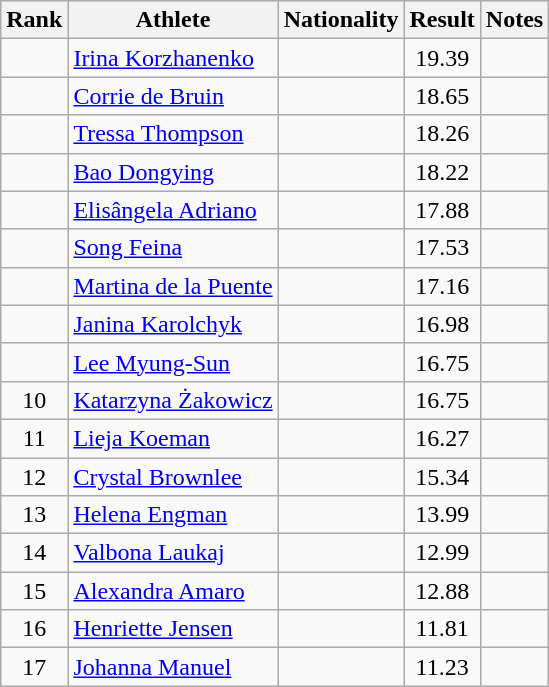<table class="wikitable sortable" style="text-align:center">
<tr>
<th>Rank</th>
<th>Athlete</th>
<th>Nationality</th>
<th>Result</th>
<th>Notes</th>
</tr>
<tr>
<td></td>
<td align=left><a href='#'>Irina Korzhanenko</a></td>
<td align=left></td>
<td>19.39</td>
<td></td>
</tr>
<tr>
<td></td>
<td align=left><a href='#'>Corrie de Bruin</a></td>
<td align=left></td>
<td>18.65</td>
<td></td>
</tr>
<tr>
<td></td>
<td align=left><a href='#'>Tressa Thompson</a></td>
<td align=left></td>
<td>18.26</td>
<td></td>
</tr>
<tr>
<td></td>
<td align=left><a href='#'>Bao Dongying</a></td>
<td align=left></td>
<td>18.22</td>
<td></td>
</tr>
<tr>
<td></td>
<td align=left><a href='#'>Elisângela Adriano</a></td>
<td align=left></td>
<td>17.88</td>
<td></td>
</tr>
<tr>
<td></td>
<td align=left><a href='#'>Song Feina</a></td>
<td align=left></td>
<td>17.53</td>
<td></td>
</tr>
<tr>
<td></td>
<td align=left><a href='#'>Martina de la Puente</a></td>
<td align=left></td>
<td>17.16</td>
<td></td>
</tr>
<tr>
<td></td>
<td align=left><a href='#'>Janina Karolchyk</a></td>
<td align=left></td>
<td>16.98</td>
<td></td>
</tr>
<tr>
<td></td>
<td align=left><a href='#'>Lee Myung-Sun</a></td>
<td align=left></td>
<td>16.75</td>
<td></td>
</tr>
<tr>
<td>10</td>
<td align="left"><a href='#'>Katarzyna Żakowicz</a></td>
<td align=left></td>
<td>16.75</td>
<td></td>
</tr>
<tr>
<td>11</td>
<td align="left"><a href='#'>Lieja Koeman</a></td>
<td align=left></td>
<td>16.27</td>
<td></td>
</tr>
<tr>
<td>12</td>
<td align="left"><a href='#'>Crystal Brownlee</a></td>
<td align=left></td>
<td>15.34</td>
<td></td>
</tr>
<tr>
<td>13</td>
<td align="left"><a href='#'>Helena Engman</a></td>
<td align=left></td>
<td>13.99</td>
<td></td>
</tr>
<tr>
<td>14</td>
<td align="left"><a href='#'>Valbona Laukaj</a></td>
<td align=left></td>
<td>12.99</td>
<td></td>
</tr>
<tr>
<td>15</td>
<td align="left"><a href='#'>Alexandra Amaro</a></td>
<td align=left></td>
<td>12.88</td>
<td></td>
</tr>
<tr>
<td>16</td>
<td align="left"><a href='#'>Henriette Jensen</a></td>
<td align=left></td>
<td>11.81</td>
<td></td>
</tr>
<tr>
<td>17</td>
<td align="left"><a href='#'>Johanna Manuel</a></td>
<td align=left></td>
<td>11.23</td>
<td></td>
</tr>
</table>
